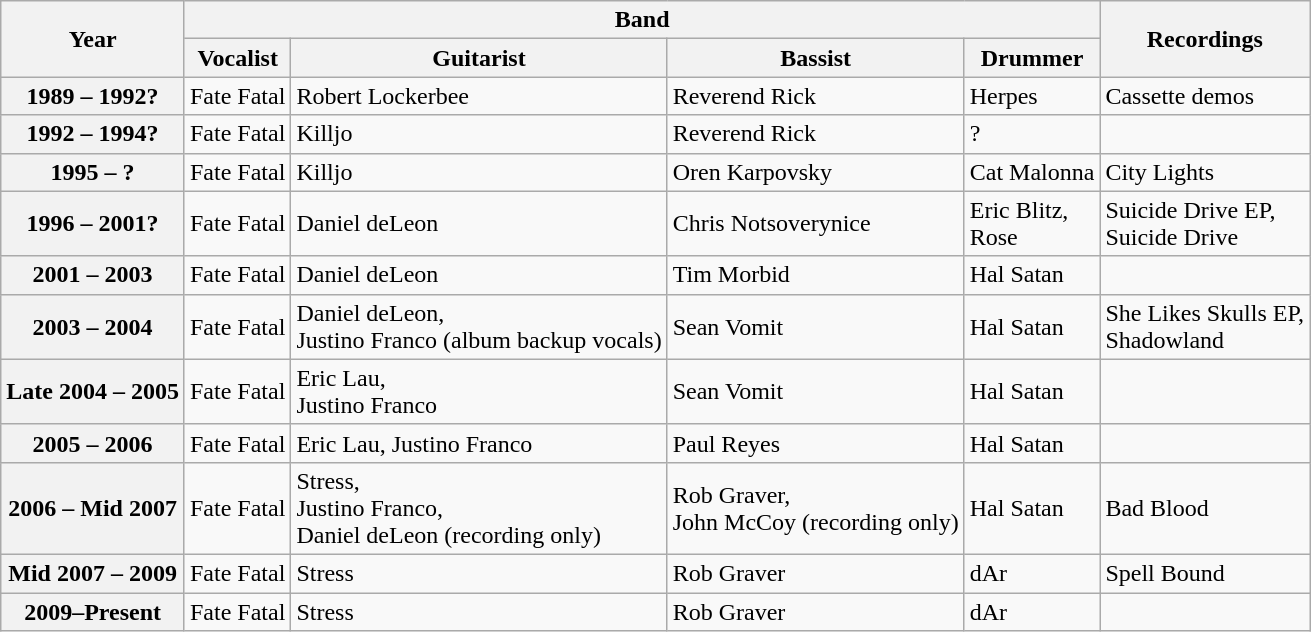<table class="wikitable">
<tr>
<th rowspan=2>Year</th>
<th colspan=4>Band</th>
<th rowspan=2>Recordings</th>
</tr>
<tr>
<th>Vocalist</th>
<th>Guitarist</th>
<th>Bassist</th>
<th>Drummer</th>
</tr>
<tr>
<th>1989 – 1992?</th>
<td>Fate Fatal</td>
<td>Robert Lockerbee</td>
<td>Reverend Rick</td>
<td>Herpes</td>
<td>Cassette demos</td>
</tr>
<tr>
<th>1992 – 1994?</th>
<td>Fate Fatal</td>
<td>Killjo</td>
<td>Reverend Rick</td>
<td>?</td>
<td></td>
</tr>
<tr>
<th>1995 – ?</th>
<td>Fate Fatal</td>
<td>Killjo</td>
<td>Oren Karpovsky</td>
<td>Cat Malonna</td>
<td>City Lights</td>
</tr>
<tr>
<th>1996 – 2001?</th>
<td>Fate Fatal</td>
<td>Daniel deLeon</td>
<td>Chris Notsoverynice</td>
<td>Eric Blitz,<br>Rose</td>
<td>Suicide Drive EP,<br>Suicide Drive</td>
</tr>
<tr>
<th>2001 – 2003</th>
<td>Fate Fatal</td>
<td>Daniel deLeon</td>
<td>Tim Morbid</td>
<td>Hal Satan</td>
<td></td>
</tr>
<tr>
<th>2003 – 2004</th>
<td>Fate Fatal</td>
<td>Daniel deLeon,<br>Justino Franco (album backup vocals)</td>
<td>Sean Vomit</td>
<td>Hal Satan</td>
<td>She Likes Skulls EP,<br>Shadowland</td>
</tr>
<tr>
<th>Late 2004 – 2005</th>
<td>Fate Fatal</td>
<td>Eric Lau,<br>Justino Franco</td>
<td>Sean Vomit</td>
<td>Hal Satan</td>
<td></td>
</tr>
<tr>
<th>2005 – 2006</th>
<td>Fate Fatal</td>
<td>Eric Lau, Justino Franco</td>
<td>Paul Reyes</td>
<td>Hal Satan</td>
<td></td>
</tr>
<tr>
<th>2006 – Mid 2007</th>
<td>Fate Fatal</td>
<td>Stress,<br>Justino Franco,<br>Daniel deLeon (recording only)</td>
<td>Rob Graver,<br>John McCoy (recording only)</td>
<td>Hal Satan</td>
<td>Bad Blood</td>
</tr>
<tr>
<th>Mid 2007 – 2009</th>
<td>Fate Fatal</td>
<td>Stress</td>
<td>Rob Graver</td>
<td>dAr</td>
<td>Spell Bound</td>
</tr>
<tr>
<th>2009–Present</th>
<td>Fate Fatal</td>
<td>Stress</td>
<td>Rob Graver</td>
<td>dAr</td>
</tr>
</table>
